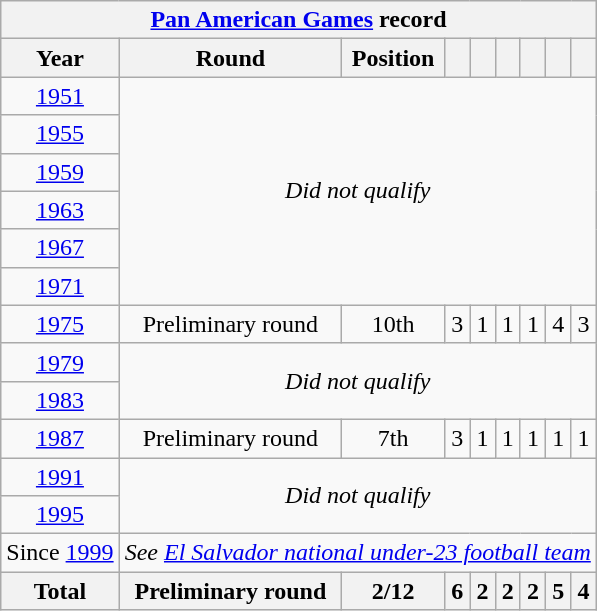<table class="wikitable" style="text-align:center">
<tr>
<th colspan=9><a href='#'>Pan American Games</a> record</th>
</tr>
<tr>
<th>Year</th>
<th>Round</th>
<th>Position</th>
<th></th>
<th></th>
<th></th>
<th></th>
<th></th>
<th></th>
</tr>
<tr>
<td> <a href='#'>1951</a></td>
<td colspan=8 rowspan=6><em>Did not qualify</em></td>
</tr>
<tr>
<td> <a href='#'>1955</a></td>
</tr>
<tr>
<td> <a href='#'>1959</a></td>
</tr>
<tr>
<td> <a href='#'>1963</a></td>
</tr>
<tr>
<td> <a href='#'>1967</a></td>
</tr>
<tr>
<td> <a href='#'>1971</a></td>
</tr>
<tr>
<td> <a href='#'>1975</a></td>
<td>Preliminary round</td>
<td>10th</td>
<td>3</td>
<td>1</td>
<td>1</td>
<td>1</td>
<td>4</td>
<td>3</td>
</tr>
<tr>
<td> <a href='#'>1979</a></td>
<td colspan=8 rowspan=2><em>Did not qualify</em></td>
</tr>
<tr>
<td> <a href='#'>1983</a></td>
</tr>
<tr>
<td> <a href='#'>1987</a></td>
<td>Preliminary round</td>
<td>7th</td>
<td>3</td>
<td>1</td>
<td>1</td>
<td>1</td>
<td>1</td>
<td>1</td>
</tr>
<tr>
<td> <a href='#'>1991</a></td>
<td colspan=8 rowspan=2><em>Did not qualify</em></td>
</tr>
<tr>
<td> <a href='#'>1995</a></td>
</tr>
<tr>
<td>Since <a href='#'>1999</a></td>
<td colspan=8><em>See <a href='#'>El Salvador national under-23 football team</a></em></td>
</tr>
<tr>
<th>Total</th>
<th>Preliminary round</th>
<th>2/12</th>
<th>6</th>
<th>2</th>
<th>2</th>
<th>2</th>
<th>5</th>
<th>4</th>
</tr>
</table>
